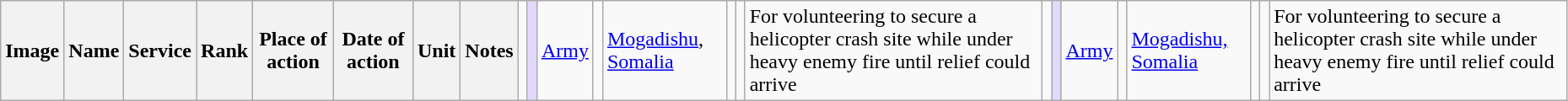<table class="wikitable sortable" width="98%">
<tr>
<th class="unsortable">Image</th>
<th>Name</th>
<th>Service</th>
<th>Rank</th>
<th>Place of action</th>
<th>Date of action</th>
<th>Unit</th>
<th class="unsortable">Notes<br></th>
<td></td>
<td style="background:#e3d9ff;"></td>
<td><a href='#'>Army</a></td>
<td></td>
<td><a href='#'>Mogadishu</a>, <a href='#'>Somalia</a></td>
<td></td>
<td></td>
<td>For volunteering to secure a helicopter crash site while under heavy enemy fire until relief could arrive<br></td>
<td></td>
<td style="background:#e3d9ff;"></td>
<td><a href='#'>Army</a></td>
<td></td>
<td><a href='#'>Mogadishu, Somalia</a></td>
<td></td>
<td></td>
<td>For volunteering to secure a helicopter crash site while under heavy enemy fire until relief could arrive</td>
</tr>
</table>
